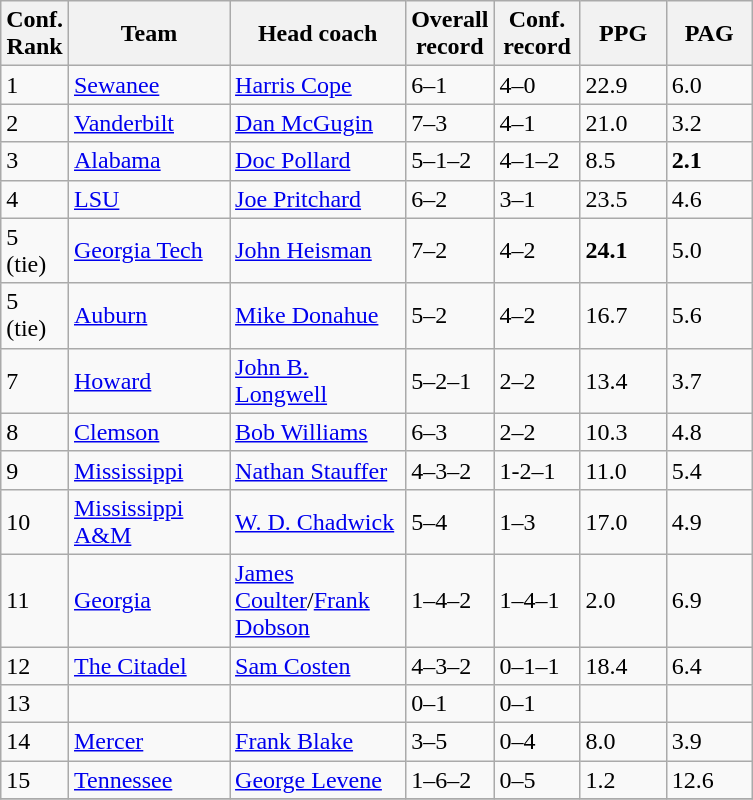<table class="sortable wikitable">
<tr>
<th width="25">Conf. Rank</th>
<th width="100">Team</th>
<th width="110">Head coach</th>
<th width="50">Overall record</th>
<th width="50">Conf. record</th>
<th width="50">PPG</th>
<th width="50">PAG</th>
</tr>
<tr align="left" bgcolor="">
<td>1</td>
<td><a href='#'>Sewanee</a></td>
<td><a href='#'>Harris Cope</a></td>
<td>6–1</td>
<td>4–0</td>
<td>22.9</td>
<td>6.0</td>
</tr>
<tr align="left" bgcolor="">
<td>2</td>
<td><a href='#'>Vanderbilt</a></td>
<td><a href='#'>Dan McGugin</a></td>
<td>7–3</td>
<td>4–1</td>
<td>21.0</td>
<td>3.2</td>
</tr>
<tr align="left" bgcolor="">
<td>3</td>
<td><a href='#'>Alabama</a></td>
<td><a href='#'>Doc Pollard</a></td>
<td>5–1–2</td>
<td>4–1–2</td>
<td>8.5</td>
<td><strong>2.1</strong></td>
</tr>
<tr align="left" bgcolor="">
<td>4</td>
<td><a href='#'>LSU</a></td>
<td><a href='#'>Joe Pritchard</a></td>
<td>6–2</td>
<td>3–1</td>
<td>23.5</td>
<td>4.6</td>
</tr>
<tr align="left" bgcolor="">
<td>5 (tie)</td>
<td><a href='#'>Georgia Tech</a></td>
<td><a href='#'>John Heisman</a></td>
<td>7–2</td>
<td>4–2</td>
<td><strong>24.1</strong></td>
<td>5.0</td>
</tr>
<tr align="left" bgcolor="">
<td>5 (tie)</td>
<td><a href='#'>Auburn</a></td>
<td><a href='#'>Mike Donahue</a></td>
<td>5–2</td>
<td>4–2</td>
<td>16.7</td>
<td>5.6</td>
</tr>
<tr align="left" bgcolor="">
<td>7</td>
<td><a href='#'>Howard</a></td>
<td><a href='#'>John B. Longwell</a></td>
<td>5–2–1</td>
<td>2–2</td>
<td>13.4</td>
<td>3.7</td>
</tr>
<tr align="left" bgcolor="">
<td>8</td>
<td><a href='#'>Clemson</a></td>
<td><a href='#'>Bob Williams</a></td>
<td>6–3</td>
<td>2–2</td>
<td>10.3</td>
<td>4.8</td>
</tr>
<tr align="left" bgcolor="">
<td>9</td>
<td><a href='#'>Mississippi</a></td>
<td><a href='#'>Nathan Stauffer</a></td>
<td>4–3–2</td>
<td>1-2–1</td>
<td>11.0</td>
<td>5.4</td>
</tr>
<tr align="left" bgcolor="">
<td>10</td>
<td><a href='#'>Mississippi A&M</a></td>
<td><a href='#'>W. D. Chadwick</a></td>
<td>5–4</td>
<td>1–3</td>
<td>17.0</td>
<td>4.9</td>
</tr>
<tr align="left" bgcolor="">
<td>11</td>
<td><a href='#'>Georgia</a></td>
<td><a href='#'>James Coulter</a>/<a href='#'>Frank Dobson</a></td>
<td>1–4–2</td>
<td>1–4–1</td>
<td>2.0</td>
<td>6.9</td>
</tr>
<tr align="left" bgcolor="">
<td>12</td>
<td><a href='#'>The Citadel</a></td>
<td><a href='#'>Sam Costen</a></td>
<td>4–3–2</td>
<td>0–1–1</td>
<td>18.4</td>
<td>6.4</td>
</tr>
<tr align="left" bgcolor="">
<td>13</td>
<td></td>
<td></td>
<td>0–1</td>
<td>0–1</td>
<td></td>
<td></td>
</tr>
<tr align="left" bgcolor="">
<td>14</td>
<td><a href='#'>Mercer</a></td>
<td><a href='#'>Frank Blake</a></td>
<td>3–5</td>
<td>0–4</td>
<td>8.0</td>
<td>3.9</td>
</tr>
<tr align="left" bgcolor="">
<td>15</td>
<td><a href='#'>Tennessee</a></td>
<td><a href='#'>George Levene</a></td>
<td>1–6–2</td>
<td>0–5</td>
<td>1.2</td>
<td>12.6</td>
</tr>
<tr align="left" bgcolor="">
</tr>
</table>
